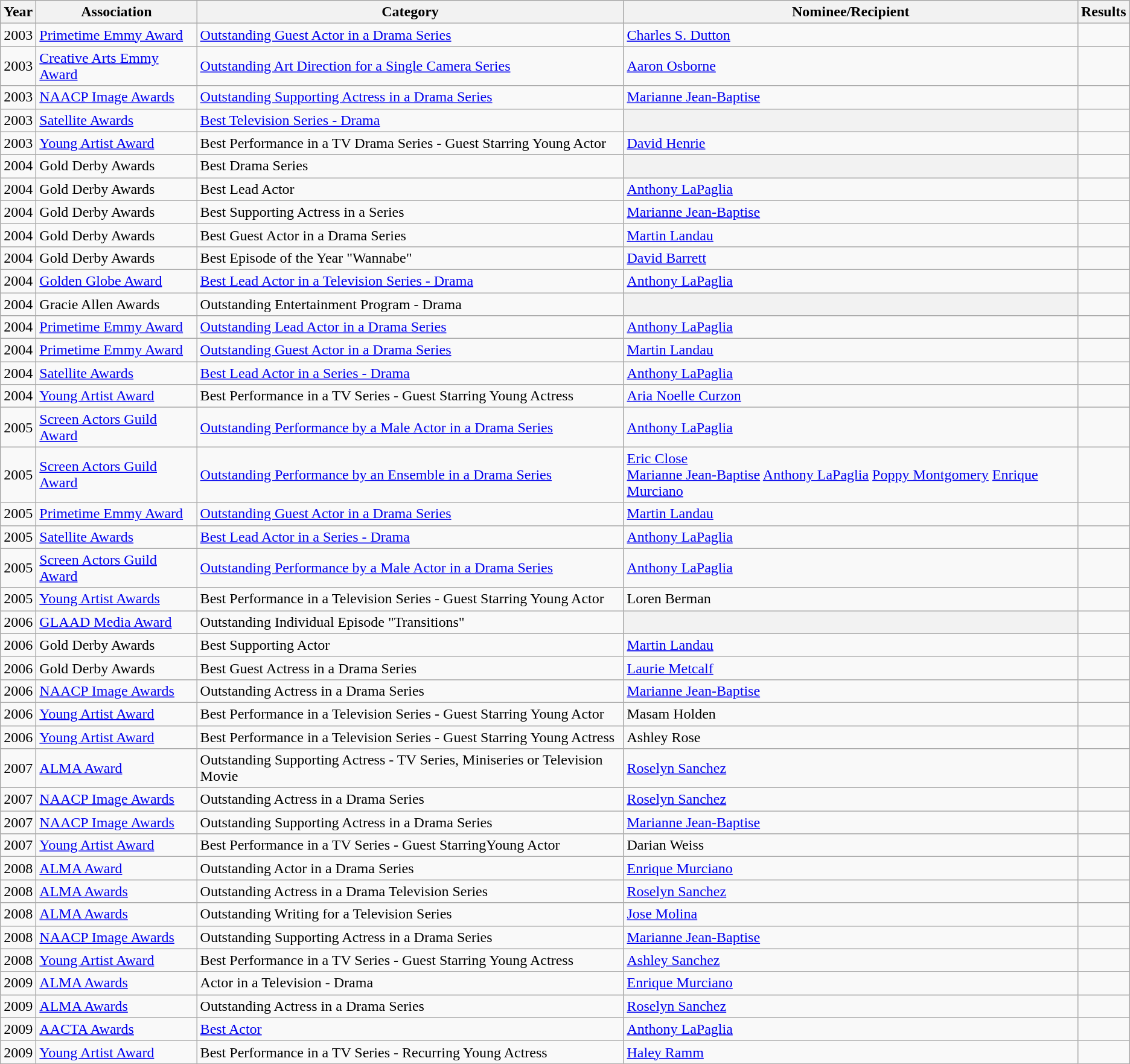<table class="wikitable">
<tr>
<th>Year</th>
<th>Association</th>
<th>Category</th>
<th>Nominee/Recipient</th>
<th>Results</th>
</tr>
<tr>
<td>2003</td>
<td><a href='#'>Primetime Emmy Award</a></td>
<td><a href='#'>Outstanding Guest Actor in a Drama Series</a></td>
<td><a href='#'>Charles S. Dutton</a></td>
<td></td>
</tr>
<tr>
<td>2003</td>
<td><a href='#'>Creative Arts Emmy Award</a></td>
<td><a href='#'>Outstanding Art Direction for a Single Camera Series</a></td>
<td><a href='#'>Aaron Osborne</a></td>
<td></td>
</tr>
<tr>
<td>2003</td>
<td><a href='#'>NAACP Image Awards</a></td>
<td><a href='#'>Outstanding Supporting Actress in a Drama Series</a></td>
<td><a href='#'>Marianne Jean-Baptise</a></td>
<td></td>
</tr>
<tr>
<td>2003</td>
<td><a href='#'>Satellite Awards</a></td>
<td><a href='#'>Best Television Series - Drama</a></td>
<th></th>
<td></td>
</tr>
<tr>
<td>2003</td>
<td><a href='#'>Young Artist Award</a></td>
<td>Best Performance in a TV Drama Series - Guest Starring Young Actor</td>
<td><a href='#'>David Henrie</a></td>
<td></td>
</tr>
<tr>
<td>2004</td>
<td>Gold Derby Awards</td>
<td>Best Drama Series</td>
<th></th>
<td></td>
</tr>
<tr>
<td>2004</td>
<td>Gold Derby Awards</td>
<td>Best Lead Actor</td>
<td><a href='#'>Anthony LaPaglia</a></td>
<td></td>
</tr>
<tr>
<td>2004</td>
<td>Gold Derby Awards</td>
<td>Best Supporting Actress in a Series</td>
<td><a href='#'>Marianne Jean-Baptise</a></td>
<td></td>
</tr>
<tr>
<td>2004</td>
<td>Gold Derby Awards</td>
<td>Best Guest Actor in a Drama Series</td>
<td><a href='#'>Martin Landau</a></td>
<td></td>
</tr>
<tr>
<td>2004</td>
<td>Gold Derby Awards</td>
<td>Best Episode of the Year "Wannabe"</td>
<td><a href='#'>David Barrett</a></td>
<td></td>
</tr>
<tr>
<td>2004</td>
<td><a href='#'>Golden Globe Award</a></td>
<td><a href='#'>Best Lead Actor in a Television Series - Drama</a></td>
<td><a href='#'>Anthony LaPaglia</a></td>
<td></td>
</tr>
<tr>
<td>2004</td>
<td>Gracie Allen Awards</td>
<td>Outstanding Entertainment Program - Drama</td>
<th></th>
<td></td>
</tr>
<tr>
<td>2004</td>
<td><a href='#'>Primetime Emmy Award</a></td>
<td><a href='#'>Outstanding Lead Actor in a Drama Series</a></td>
<td><a href='#'>Anthony LaPaglia</a></td>
<td></td>
</tr>
<tr>
<td>2004</td>
<td><a href='#'>Primetime Emmy Award</a></td>
<td><a href='#'>Outstanding Guest Actor in a Drama Series</a></td>
<td><a href='#'>Martin Landau</a></td>
<td></td>
</tr>
<tr>
<td>2004</td>
<td><a href='#'>Satellite Awards</a></td>
<td><a href='#'>Best Lead Actor in a Series - Drama</a></td>
<td><a href='#'>Anthony LaPaglia</a></td>
<td></td>
</tr>
<tr>
<td>2004</td>
<td><a href='#'>Young Artist Award</a></td>
<td>Best Performance in a TV Series - Guest Starring Young Actress</td>
<td><a href='#'>Aria Noelle Curzon</a></td>
<td></td>
</tr>
<tr>
<td>2005</td>
<td><a href='#'>Screen Actors Guild Award</a></td>
<td><a href='#'>Outstanding Performance by a Male Actor in a Drama Series</a></td>
<td><a href='#'>Anthony LaPaglia</a></td>
<td></td>
</tr>
<tr>
<td>2005</td>
<td><a href='#'>Screen Actors Guild Award</a></td>
<td><a href='#'>Outstanding Performance by an Ensemble in a Drama Series</a></td>
<td><a href='#'>Eric Close</a><br><a href='#'>Marianne Jean-Baptise</a>
<a href='#'>Anthony LaPaglia</a>
<a href='#'>Poppy Montgomery</a>
<a href='#'>Enrique Murciano</a></td>
<td></td>
</tr>
<tr>
<td>2005</td>
<td><a href='#'>Primetime Emmy Award</a></td>
<td><a href='#'>Outstanding Guest Actor in a Drama Series</a></td>
<td><a href='#'>Martin Landau</a></td>
<td></td>
</tr>
<tr>
<td>2005</td>
<td><a href='#'>Satellite Awards</a></td>
<td><a href='#'>Best Lead Actor in a Series - Drama</a></td>
<td><a href='#'>Anthony LaPaglia</a></td>
<td></td>
</tr>
<tr>
<td>2005</td>
<td><a href='#'>Screen Actors Guild Award</a></td>
<td><a href='#'>Outstanding Performance by a Male Actor in a Drama Series</a></td>
<td><a href='#'>Anthony LaPaglia</a></td>
<td></td>
</tr>
<tr>
<td>2005</td>
<td><a href='#'>Young Artist Awards</a></td>
<td>Best Performance in a Television Series - Guest Starring Young Actor</td>
<td>Loren Berman</td>
<td></td>
</tr>
<tr>
<td>2006</td>
<td><a href='#'>GLAAD Media Award</a></td>
<td>Outstanding Individual Episode "Transitions"</td>
<th></th>
<td></td>
</tr>
<tr>
<td>2006</td>
<td>Gold Derby Awards</td>
<td>Best Supporting Actor</td>
<td><a href='#'>Martin Landau</a></td>
<td></td>
</tr>
<tr>
<td>2006</td>
<td>Gold Derby Awards</td>
<td>Best Guest Actress in a Drama Series</td>
<td><a href='#'>Laurie Metcalf</a></td>
<td></td>
</tr>
<tr>
<td>2006</td>
<td><a href='#'>NAACP Image Awards</a></td>
<td>Outstanding Actress in a Drama Series</td>
<td><a href='#'>Marianne Jean-Baptise</a></td>
<td></td>
</tr>
<tr>
<td>2006</td>
<td><a href='#'>Young Artist Award</a></td>
<td>Best Performance in a Television Series - Guest Starring Young Actor</td>
<td>Masam Holden</td>
<td></td>
</tr>
<tr>
<td>2006</td>
<td><a href='#'>Young Artist Award</a></td>
<td>Best Performance in a Television Series - Guest Starring Young Actress</td>
<td>Ashley Rose</td>
<td></td>
</tr>
<tr>
<td>2007</td>
<td><a href='#'>ALMA Award</a></td>
<td>Outstanding Supporting Actress - TV Series, Miniseries or Television Movie</td>
<td><a href='#'>Roselyn Sanchez</a></td>
<td></td>
</tr>
<tr>
<td>2007</td>
<td><a href='#'>NAACP Image Awards</a></td>
<td>Outstanding Actress in a Drama Series</td>
<td><a href='#'>Roselyn Sanchez</a></td>
<td></td>
</tr>
<tr>
<td>2007</td>
<td><a href='#'>NAACP Image Awards</a></td>
<td>Outstanding Supporting Actress in a Drama Series</td>
<td><a href='#'>Marianne Jean-Baptise</a></td>
<td></td>
</tr>
<tr>
<td>2007</td>
<td><a href='#'>Young Artist Award</a></td>
<td>Best Performance in a TV Series - Guest StarringYoung Actor</td>
<td>Darian Weiss</td>
<td></td>
</tr>
<tr>
<td>2008</td>
<td><a href='#'>ALMA Award</a></td>
<td>Outstanding Actor in a Drama Series</td>
<td><a href='#'>Enrique Murciano</a></td>
<td></td>
</tr>
<tr>
<td>2008</td>
<td><a href='#'>ALMA Awards</a></td>
<td>Outstanding Actress in a Drama Television Series</td>
<td><a href='#'>Roselyn Sanchez</a></td>
<td></td>
</tr>
<tr>
<td>2008</td>
<td><a href='#'>ALMA Awards</a></td>
<td>Outstanding Writing for a Television Series</td>
<td><a href='#'>Jose Molina</a></td>
<td></td>
</tr>
<tr>
<td>2008</td>
<td><a href='#'>NAACP Image Awards</a></td>
<td>Outstanding Supporting Actress in a Drama Series</td>
<td><a href='#'>Marianne Jean-Baptise</a></td>
<td></td>
</tr>
<tr>
<td>2008</td>
<td><a href='#'>Young Artist Award</a></td>
<td>Best Performance in a TV Series - Guest Starring Young Actress</td>
<td><a href='#'>Ashley Sanchez</a></td>
<td></td>
</tr>
<tr>
<td>2009</td>
<td><a href='#'>ALMA Awards</a></td>
<td>Actor in a Television - Drama</td>
<td><a href='#'>Enrique Murciano</a></td>
<td></td>
</tr>
<tr>
<td>2009</td>
<td><a href='#'>ALMA Awards</a></td>
<td>Outstanding Actress in a Drama Series</td>
<td><a href='#'>Roselyn Sanchez</a></td>
<td></td>
</tr>
<tr>
<td>2009</td>
<td><a href='#'>AACTA Awards</a></td>
<td><a href='#'>Best Actor</a></td>
<td><a href='#'>Anthony LaPaglia</a></td>
<td></td>
</tr>
<tr>
<td>2009</td>
<td><a href='#'>Young Artist Award</a></td>
<td>Best Performance in a TV Series - Recurring Young Actress</td>
<td><a href='#'>Haley Ramm</a></td>
<td></td>
</tr>
</table>
